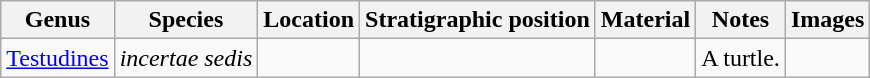<table class="wikitable" align="center">
<tr>
<th>Genus</th>
<th>Species</th>
<th>Location</th>
<th>Stratigraphic position</th>
<th>Material</th>
<th>Notes</th>
<th>Images</th>
</tr>
<tr>
<td><a href='#'>Testudines</a></td>
<td><em>incertae sedis</em></td>
<td></td>
<td></td>
<td></td>
<td>A turtle.</td>
<td></td>
</tr>
</table>
